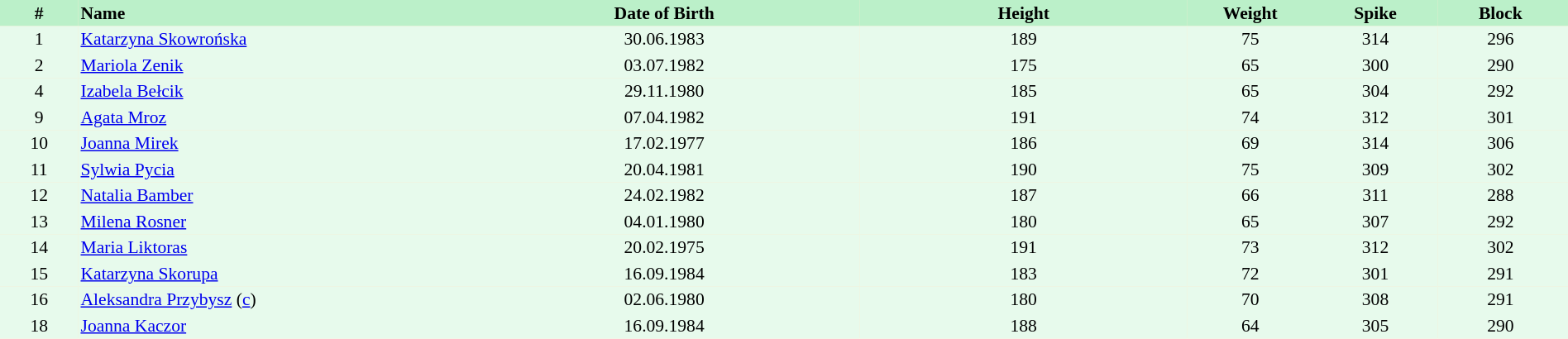<table border=0 cellpadding=2 cellspacing=0  |- bgcolor=#FFECCE style="text-align:center; font-size:90%;" width=100%>
<tr bgcolor=#BBF0C9>
<th width=5%>#</th>
<th width=25% align=left>Name</th>
<th width=25%>Date of Birth</th>
<th width=21%>Height</th>
<th width=8%>Weight</th>
<th width=8%>Spike</th>
<th width=8%>Block</th>
<th></th>
</tr>
<tr bgcolor=#E7FAEC>
<td>1</td>
<td align=left><a href='#'>Katarzyna Skowrońska</a></td>
<td>30.06.1983</td>
<td>189</td>
<td>75</td>
<td>314</td>
<td>296</td>
<td></td>
</tr>
<tr bgcolor=#E7FAEC>
<td>2</td>
<td align=left><a href='#'>Mariola Zenik</a></td>
<td>03.07.1982</td>
<td>175</td>
<td>65</td>
<td>300</td>
<td>290</td>
<td></td>
</tr>
<tr bgcolor=#E7FAEC>
<td>4</td>
<td align=left><a href='#'>Izabela Bełcik</a></td>
<td>29.11.1980</td>
<td>185</td>
<td>65</td>
<td>304</td>
<td>292</td>
<td></td>
</tr>
<tr bgcolor=#E7FAEC>
<td>9</td>
<td align=left><a href='#'>Agata Mroz</a></td>
<td>07.04.1982</td>
<td>191</td>
<td>74</td>
<td>312</td>
<td>301</td>
<td></td>
</tr>
<tr bgcolor=#E7FAEC>
<td>10</td>
<td align=left><a href='#'>Joanna Mirek</a></td>
<td>17.02.1977</td>
<td>186</td>
<td>69</td>
<td>314</td>
<td>306</td>
<td></td>
</tr>
<tr bgcolor=#E7FAEC>
<td>11</td>
<td align=left><a href='#'>Sylwia Pycia</a></td>
<td>20.04.1981</td>
<td>190</td>
<td>75</td>
<td>309</td>
<td>302</td>
<td></td>
</tr>
<tr bgcolor=#E7FAEC>
<td>12</td>
<td align=left><a href='#'>Natalia Bamber</a></td>
<td>24.02.1982</td>
<td>187</td>
<td>66</td>
<td>311</td>
<td>288</td>
<td></td>
</tr>
<tr bgcolor=#E7FAEC>
<td>13</td>
<td align=left><a href='#'>Milena Rosner</a></td>
<td>04.01.1980</td>
<td>180</td>
<td>65</td>
<td>307</td>
<td>292</td>
<td></td>
</tr>
<tr bgcolor=#E7FAEC>
<td>14</td>
<td align=left><a href='#'>Maria Liktoras</a></td>
<td>20.02.1975</td>
<td>191</td>
<td>73</td>
<td>312</td>
<td>302</td>
<td></td>
</tr>
<tr bgcolor=#E7FAEC>
<td>15</td>
<td align=left><a href='#'>Katarzyna Skorupa</a></td>
<td>16.09.1984</td>
<td>183</td>
<td>72</td>
<td>301</td>
<td>291</td>
<td></td>
</tr>
<tr bgcolor=#E7FAEC>
<td>16</td>
<td align=left><a href='#'>Aleksandra Przybysz</a> (<a href='#'>c</a>)</td>
<td>02.06.1980</td>
<td>180</td>
<td>70</td>
<td>308</td>
<td>291</td>
<td></td>
</tr>
<tr bgcolor=#E7FAEC>
<td>18</td>
<td align=left><a href='#'>Joanna Kaczor</a></td>
<td>16.09.1984</td>
<td>188</td>
<td>64</td>
<td>305</td>
<td>290</td>
<td></td>
</tr>
</table>
